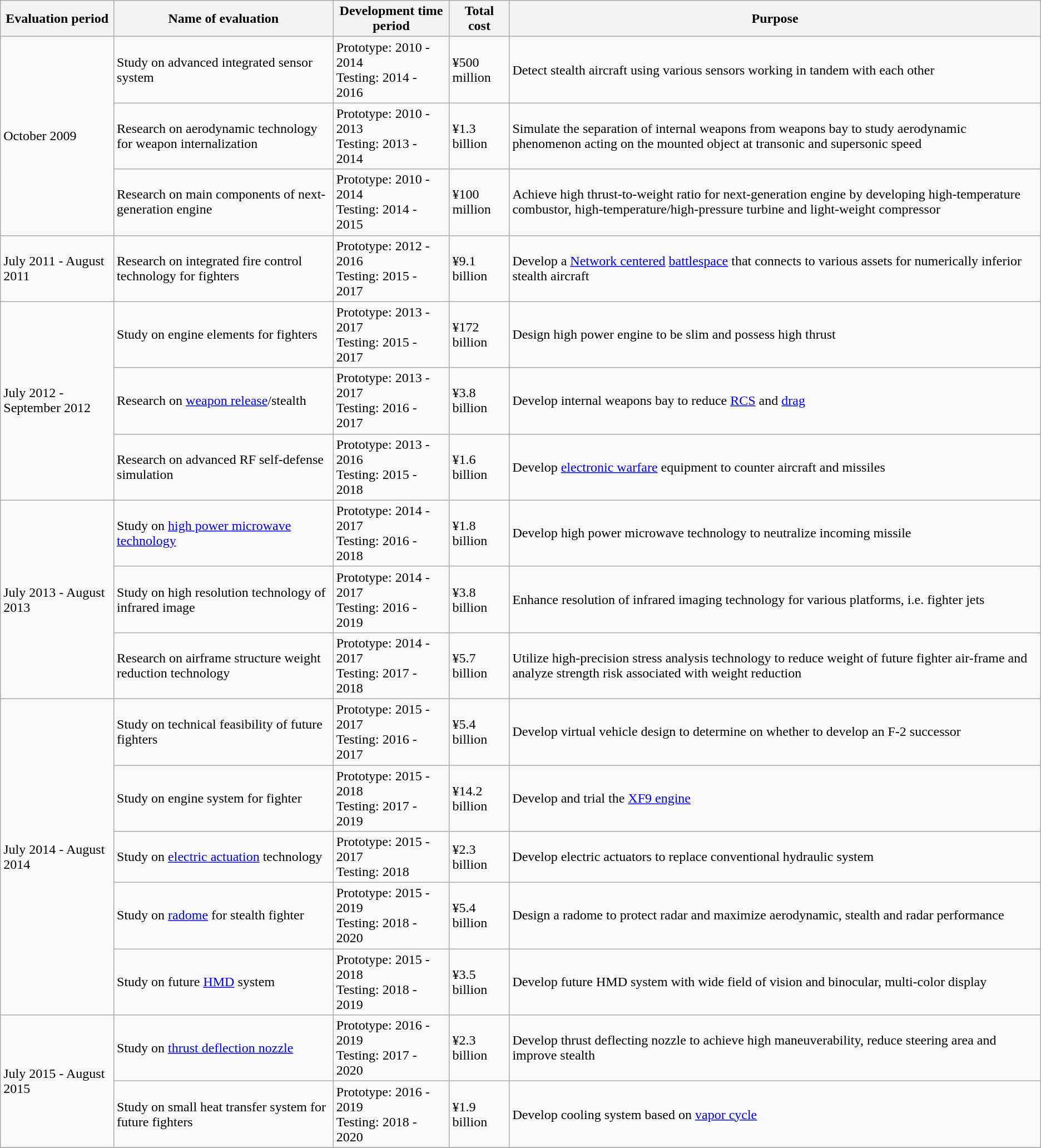<table class="wikitable">
<tr>
<th>Evaluation period</th>
<th>Name of evaluation</th>
<th>Development time period</th>
<th>Total cost</th>
<th>Purpose</th>
</tr>
<tr>
<td rowspan="3">October 2009</td>
<td>Study on advanced integrated sensor system</td>
<td>Prototype: 2010 - 2014<br>Testing: 2014 - 2016</td>
<td>¥500 million</td>
<td>Detect stealth aircraft using various sensors working in tandem with each other</td>
</tr>
<tr>
<td>Research on aerodynamic technology for weapon internalization</td>
<td>Prototype: 2010 - 2013<br>Testing: 2013 - 2014</td>
<td>¥1.3 billion</td>
<td>Simulate the separation of internal weapons from weapons bay to study aerodynamic phenomenon acting on the mounted object at transonic and supersonic speed</td>
</tr>
<tr>
<td>Research on main components of next-generation engine</td>
<td>Prototype: 2010 - 2014<br>Testing: 2014 - 2015</td>
<td>¥100 million</td>
<td>Achieve high thrust-to-weight ratio for next-generation engine by developing high-temperature combustor, high-temperature/high-pressure turbine and light-weight compressor</td>
</tr>
<tr>
<td>July 2011 - August 2011</td>
<td>Research on integrated fire control technology for fighters</td>
<td>Prototype: 2012 - 2016<br>Testing: 2015 - 2017</td>
<td>¥9.1 billion</td>
<td>Develop a <a href='#'>Network centered</a> <a href='#'>battlespace</a> that connects to various assets for numerically inferior stealth aircraft</td>
</tr>
<tr>
<td rowspan="3">July 2012 - September 2012</td>
<td>Study on engine elements for fighters</td>
<td>Prototype: 2013 - 2017<br>Testing: 2015 - 2017</td>
<td>¥172 billion</td>
<td>Design high power engine to be slim and possess high thrust</td>
</tr>
<tr>
<td>Research on <a href='#'>weapon release</a>/stealth</td>
<td>Prototype: 2013 - 2017<br>Testing: 2016 - 2017</td>
<td>¥3.8 billion</td>
<td>Develop internal weapons bay to reduce <a href='#'>RCS</a> and <a href='#'>drag</a></td>
</tr>
<tr>
<td>Research on advanced RF self-defense simulation</td>
<td>Prototype: 2013 - 2016<br>Testing: 2015 - 2018</td>
<td>¥1.6 billion</td>
<td>Develop <a href='#'>electronic warfare</a> equipment to counter aircraft and missiles</td>
</tr>
<tr>
<td rowspan="3">July 2013 - August 2013</td>
<td>Study on <a href='#'>high power microwave technology</a></td>
<td>Prototype: 2014 - 2017<br> Testing: 2016 - 2018</td>
<td>¥1.8 billion</td>
<td>Develop high power microwave technology to neutralize incoming missile</td>
</tr>
<tr>
<td>Study on high resolution technology of infrared image</td>
<td>Prototype: 2014 - 2017<br>Testing: 2016 - 2019</td>
<td>¥3.8 billion</td>
<td>Enhance resolution of infrared imaging technology for various platforms, i.e. fighter jets</td>
</tr>
<tr>
<td>Research on airframe structure weight reduction technology</td>
<td>Prototype: 2014 - 2017<br>Testing: 2017 - 2018</td>
<td>¥5.7 billion</td>
<td>Utilize high-precision stress analysis technology to reduce weight of future fighter air-frame and analyze strength risk associated with weight reduction</td>
</tr>
<tr>
<td rowspan="5">July 2014 - August 2014</td>
<td>Study on technical feasibility of future fighters</td>
<td>Prototype: 2015 - 2017<br>Testing: 2016 - 2017</td>
<td>¥5.4 billion</td>
<td>Develop virtual vehicle design to determine on whether to develop an F-2 successor</td>
</tr>
<tr>
<td>Study on engine system for fighter</td>
<td>Prototype: 2015 - 2018<br>Testing: 2017 - 2019</td>
<td>¥14.2 billion</td>
<td>Develop and trial the <a href='#'>XF9 engine</a></td>
</tr>
<tr>
<td>Study on <a href='#'>electric actuation</a> technology</td>
<td>Prototype: 2015 - 2017<br>Testing: 2018</td>
<td>¥2.3 billion</td>
<td>Develop electric actuators to replace conventional hydraulic system</td>
</tr>
<tr>
<td>Study on <a href='#'>radome</a> for stealth fighter</td>
<td>Prototype: 2015 - 2019<br>Testing: 2018 - 2020</td>
<td>¥5.4 billion</td>
<td>Design a radome to protect radar and maximize aerodynamic, stealth and radar performance</td>
</tr>
<tr>
<td>Study on future <a href='#'>HMD</a> system</td>
<td>Prototype: 2015 - 2018<br>Testing: 2018 - 2019</td>
<td>¥3.5 billion</td>
<td>Develop future HMD system with wide field of vision and binocular, multi-color display</td>
</tr>
<tr>
<td rowspan="2">July 2015 - August 2015</td>
<td>Study on <a href='#'>thrust deflection nozzle</a></td>
<td>Prototype: 2016 - 2019<br>Testing: 2017 - 2020</td>
<td>¥2.3 billion</td>
<td>Develop thrust deflecting nozzle to achieve high maneuverability, reduce steering area and improve stealth</td>
</tr>
<tr>
<td>Study on small heat transfer system for future fighters</td>
<td>Prototype: 2016 - 2019<br>Testing: 2018 - 2020</td>
<td>¥1.9 billion</td>
<td>Develop cooling system based on <a href='#'>vapor cycle</a></td>
</tr>
<tr>
</tr>
</table>
